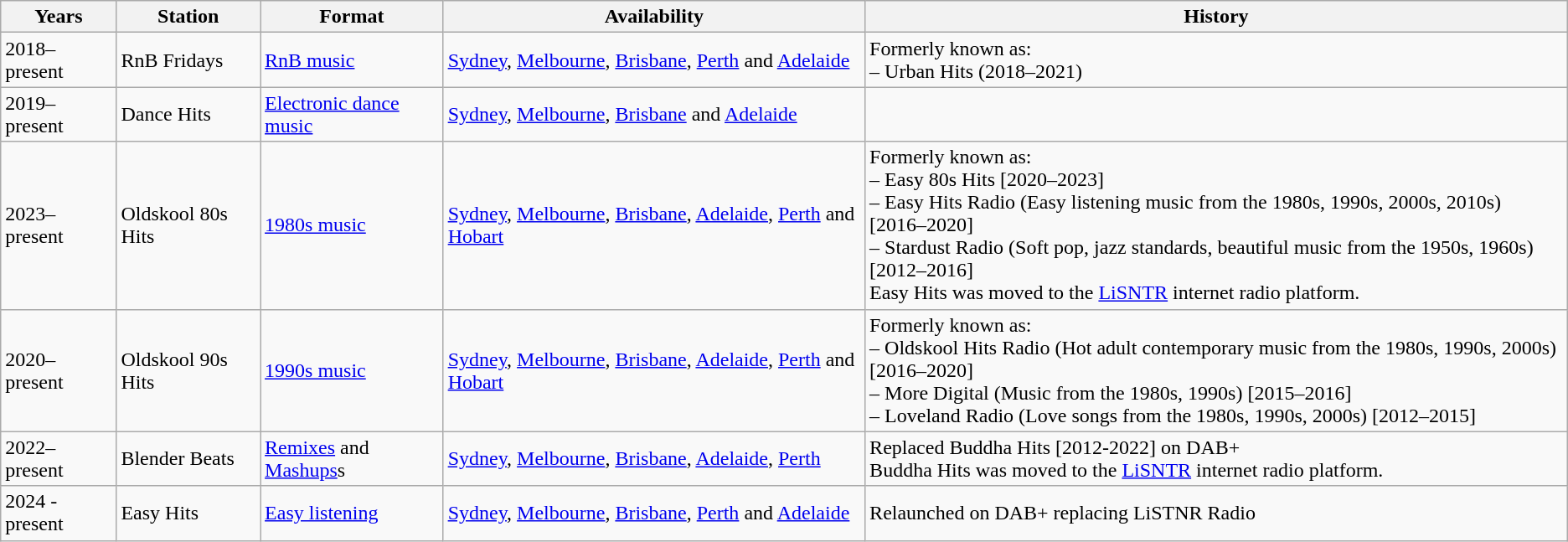<table class="wikitable">
<tr>
<th>Years</th>
<th>Station</th>
<th>Format</th>
<th>Availability</th>
<th>History</th>
</tr>
<tr>
<td>2018–present</td>
<td>RnB Fridays</td>
<td><a href='#'>RnB music</a></td>
<td><a href='#'>Sydney</a>, <a href='#'>Melbourne</a>, <a href='#'>Brisbane</a>, <a href='#'>Perth</a> and <a href='#'>Adelaide</a></td>
<td>Formerly known as: <br> – Urban Hits (2018–2021)</td>
</tr>
<tr>
<td>2019–present</td>
<td>Dance Hits</td>
<td><a href='#'>Electronic dance music</a></td>
<td><a href='#'>Sydney</a>, <a href='#'>Melbourne</a>, <a href='#'>Brisbane</a> and <a href='#'>Adelaide</a></td>
<td></td>
</tr>
<tr>
<td>2023–present</td>
<td>Oldskool 80s Hits</td>
<td><a href='#'>1980s music</a></td>
<td><a href='#'>Sydney</a>, <a href='#'>Melbourne</a>, <a href='#'>Brisbane</a>, <a href='#'>Adelaide</a>, <a href='#'>Perth</a> and <a href='#'>Hobart</a></td>
<td>Formerly known as: <br> – Easy 80s Hits [2020–2023] <br> – Easy Hits Radio (Easy listening music from the 1980s, 1990s, 2000s, 2010s) [2016–2020] <br> – Stardust Radio (Soft pop, jazz standards, beautiful music from the 1950s, 1960s) [2012–2016] <br> Easy Hits was moved to the <a href='#'>LiSNTR</a> internet radio platform.</td>
</tr>
<tr>
<td>2020–present</td>
<td>Oldskool 90s Hits</td>
<td><a href='#'>1990s music</a></td>
<td><a href='#'>Sydney</a>, <a href='#'>Melbourne</a>, <a href='#'>Brisbane</a>, <a href='#'>Adelaide</a>, <a href='#'>Perth</a> and <a href='#'>Hobart</a></td>
<td>Formerly known as: <br> – Oldskool Hits Radio (Hot adult contemporary music from the 1980s, 1990s, 2000s) [2016–2020] <br> – More Digital (Music from the 1980s, 1990s) [2015–2016] <br> – Loveland Radio (Love songs from the 1980s, 1990s, 2000s) [2012–2015]</td>
</tr>
<tr>
<td>2022–present</td>
<td>Blender Beats</td>
<td><a href='#'>Remixes</a> and <a href='#'>Mashups</a>s</td>
<td><a href='#'>Sydney</a>, <a href='#'>Melbourne</a>, <a href='#'>Brisbane</a>, <a href='#'>Adelaide</a>, <a href='#'>Perth</a></td>
<td>Replaced Buddha Hits [2012-2022] on DAB+ <br> Buddha Hits was moved to the <a href='#'>LiSNTR</a> internet radio platform.</td>
</tr>
<tr>
<td>2024 - present</td>
<td>Easy Hits</td>
<td><a href='#'>Easy listening</a></td>
<td><a href='#'>Sydney</a>, <a href='#'>Melbourne</a>, <a href='#'>Brisbane</a>, <a href='#'>Perth</a> and <a href='#'>Adelaide</a></td>
<td>Relaunched on DAB+ replacing LiSTNR Radio</td>
</tr>
</table>
